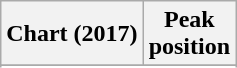<table class="wikitable sortable plainrowheaders" style="text-align:center">
<tr>
<th scope="col">Chart (2017)</th>
<th scope="col">Peak<br> position</th>
</tr>
<tr>
</tr>
<tr>
</tr>
<tr>
</tr>
<tr>
</tr>
<tr>
</tr>
<tr>
</tr>
<tr>
</tr>
<tr>
</tr>
<tr>
</tr>
<tr>
</tr>
<tr>
</tr>
<tr>
</tr>
<tr>
</tr>
<tr>
</tr>
<tr>
</tr>
<tr>
</tr>
<tr>
</tr>
<tr>
</tr>
<tr>
</tr>
</table>
